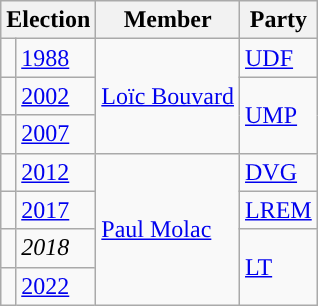<table class="wikitable">
<tr>
<th colspan="2">Election</th>
<th>Member</th>
<th>Party</th>
</tr>
<tr>
<td style="color:inherit;background-color: "></td>
<td><a href='#'>1988</a></td>
<td rowspan="3"><a href='#'>Loïc Bouvard</a></td>
<td><a href='#'>UDF</a></td>
</tr>
<tr>
<td style="color:inherit;background-color: "></td>
<td><a href='#'>2002</a></td>
<td rowspan="2"><a href='#'>UMP</a></td>
</tr>
<tr>
<td style="color:inherit;background-color: "></td>
<td><a href='#'>2007</a></td>
</tr>
<tr>
<td style="color:inherit;background-color: "></td>
<td><a href='#'>2012</a></td>
<td rowspan="4"><a href='#'>Paul Molac</a></td>
<td><a href='#'>DVG</a></td>
</tr>
<tr>
<td style="color:inherit;background-color: "></td>
<td><a href='#'>2017</a></td>
<td><a href='#'>LREM</a></td>
</tr>
<tr>
<td style="color:inherit;background-color: "></td>
<td><em>2018</em></td>
<td rowspan="2"><a href='#'>LT</a></td>
</tr>
<tr>
<td style="color:inherit;background-color: "></td>
<td><a href='#'>2022</a></td>
</tr>
</table>
